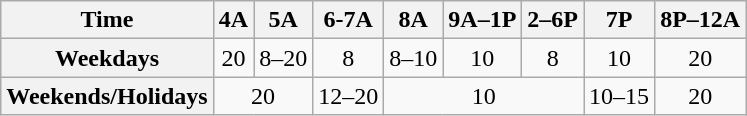<table class="wikitable" style="text-align: center;">
<tr>
<th>Time</th>
<th>4A</th>
<th>5A</th>
<th>6-7A</th>
<th>8A</th>
<th>9A–1P</th>
<th>2–6P</th>
<th>7P</th>
<th>8P–12A</th>
</tr>
<tr>
<th>Weekdays</th>
<td>20</td>
<td>8–20</td>
<td>8</td>
<td>8–10</td>
<td>10</td>
<td>8</td>
<td>10</td>
<td>20</td>
</tr>
<tr>
<th>Weekends/Holidays</th>
<td colspan="2">20</td>
<td>12–20</td>
<td colspan="3">10</td>
<td>10–15</td>
<td>20</td>
</tr>
</table>
